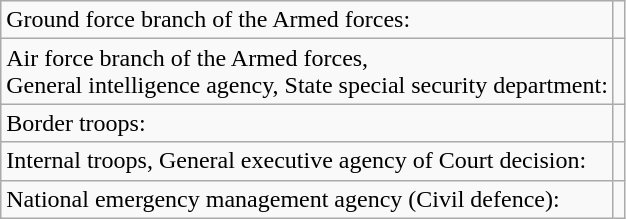<table class="wikitable">
<tr>
<td>Ground force branch of the Armed forces:</td>
<td></td>
</tr>
<tr>
<td>Air force branch of the Armed forces,<br>General intelligence agency, State special security department:</td>
<td></td>
</tr>
<tr>
<td>Border troops:</td>
<td></td>
</tr>
<tr>
<td>Internal troops, General executive agency of Court decision:</td>
<td></td>
</tr>
<tr>
<td>National emergency management agency (Civil defence):</td>
<td></td>
</tr>
</table>
